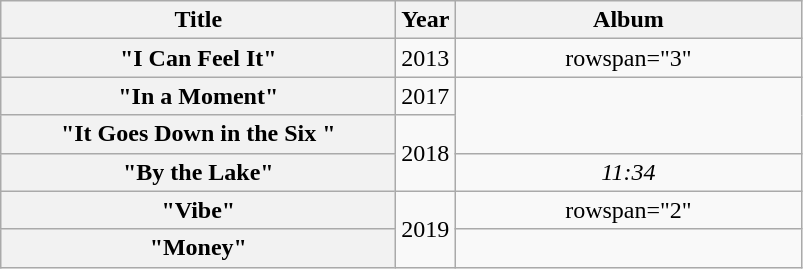<table class="wikitable plainrowheaders" style="text-align:center;">
<tr>
<th scope="col" style="width:16em;">Title</th>
<th scope="col">Year</th>
<th scope="col" style="width:14em;">Album</th>
</tr>
<tr>
<th scope="row">"I Can Feel It"<br></th>
<td>2013</td>
<td>rowspan="3" </td>
</tr>
<tr>
<th scope="row">"In a Moment"<br></th>
<td>2017</td>
</tr>
<tr>
<th scope="row">"It Goes Down in the Six "<br></th>
<td rowspan="2">2018</td>
</tr>
<tr>
<th scope="row">"By the Lake"<br></th>
<td><em>11:34</em></td>
</tr>
<tr>
<th scope="row">"Vibe"<br></th>
<td rowspan="2">2019</td>
<td>rowspan="2" </td>
</tr>
<tr>
<th scope="row">"Money"<br></th>
</tr>
</table>
